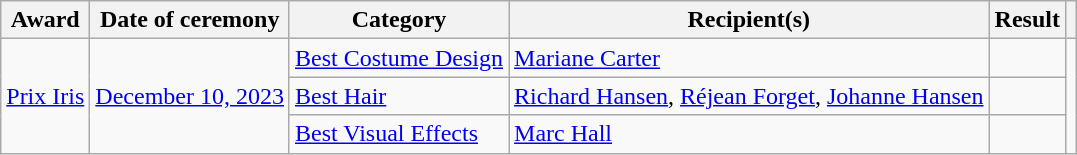<table class="wikitable plainrowheaders sortable">
<tr>
<th scope="col">Award</th>
<th scope="col">Date of ceremony</th>
<th scope="col">Category</th>
<th scope="col">Recipient(s)</th>
<th scope="col">Result</th>
<th scope="col" class="unsortable"></th>
</tr>
<tr>
<td rowspan=3><a href='#'>Prix Iris</a></td>
<td rowspan=3><a href='#'>December 10, 2023</a></td>
<td><a href='#'>Best Costume Design</a></td>
<td><a href='#'>Mariane Carter</a></td>
<td></td>
<td rowspan=3></td>
</tr>
<tr>
<td><a href='#'>Best Hair</a></td>
<td><a href='#'>Richard Hansen</a>, <a href='#'>Réjean Forget</a>, <a href='#'>Johanne Hansen</a></td>
<td></td>
</tr>
<tr>
<td><a href='#'>Best Visual Effects</a></td>
<td><a href='#'>Marc Hall</a></td>
<td></td>
</tr>
</table>
